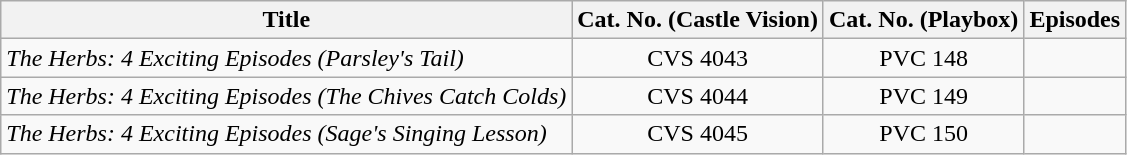<table class="wikitable">
<tr>
<th>Title</th>
<th>Cat. No. (Castle Vision)</th>
<th>Cat. No. (Playbox)</th>
<th>Episodes</th>
</tr>
<tr>
<td><em>The Herbs: 4 Exciting Episodes (Parsley's Tail)</em></td>
<td align="center">CVS 4043</td>
<td align="center">PVC 148</td>
<td align="center"></td>
</tr>
<tr>
<td><em>The Herbs: 4 Exciting Episodes (The Chives Catch Colds)</em></td>
<td align="center">CVS 4044</td>
<td align="center">PVC 149</td>
<td align="center"></td>
</tr>
<tr>
<td><em>The Herbs: 4 Exciting Episodes (Sage's Singing Lesson)</em></td>
<td align="center">CVS 4045</td>
<td align="center">PVC 150</td>
<td align="center"></td>
</tr>
</table>
